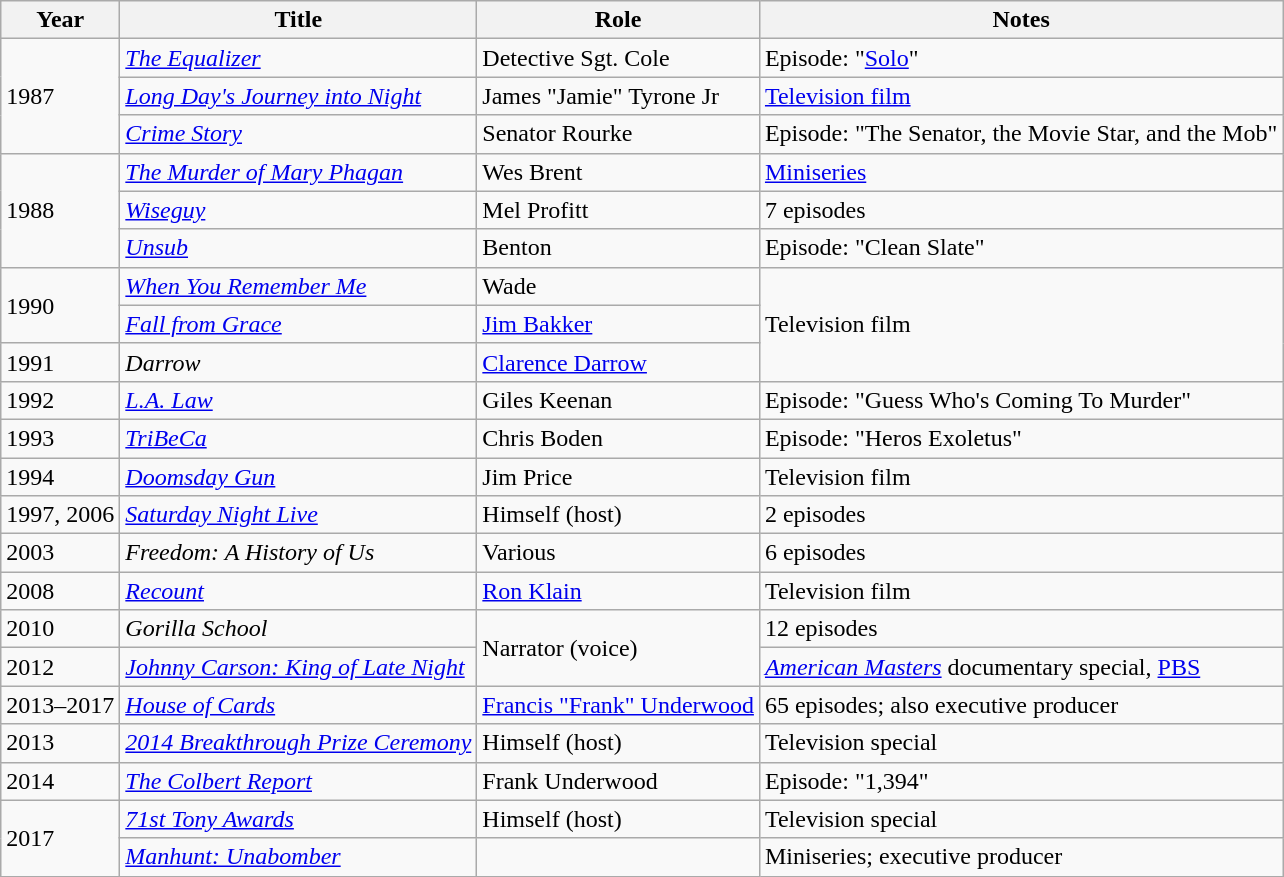<table class="wikitable sortable">
<tr>
<th>Year</th>
<th>Title</th>
<th>Role</th>
<th>Notes</th>
</tr>
<tr>
<td rowspan="3">1987</td>
<td><em><a href='#'>The Equalizer</a></em></td>
<td>Detective Sgt. Cole</td>
<td>Episode: "<a href='#'>Solo</a>"</td>
</tr>
<tr>
<td><em><a href='#'>Long Day's Journey into Night</a></em></td>
<td>James "Jamie" Tyrone Jr</td>
<td><a href='#'>Television film</a></td>
</tr>
<tr>
<td><em><a href='#'>Crime Story</a></em></td>
<td>Senator Rourke</td>
<td>Episode: "The Senator, the Movie Star, and the Mob"</td>
</tr>
<tr>
<td rowspan="3">1988</td>
<td><em><a href='#'>The Murder of Mary Phagan</a></em></td>
<td>Wes Brent</td>
<td><a href='#'>Miniseries</a></td>
</tr>
<tr>
<td><em><a href='#'>Wiseguy</a></em></td>
<td>Mel Profitt</td>
<td>7 episodes</td>
</tr>
<tr>
<td><em><a href='#'>Unsub</a></em></td>
<td>Benton</td>
<td>Episode: "Clean Slate"</td>
</tr>
<tr>
<td rowspan="2">1990</td>
<td><em><a href='#'>When You Remember Me</a></em></td>
<td>Wade</td>
<td rowspan="3">Television film</td>
</tr>
<tr>
<td><em><a href='#'>Fall from Grace</a></em></td>
<td><a href='#'>Jim Bakker</a></td>
</tr>
<tr>
<td>1991</td>
<td><em>Darrow</em></td>
<td><a href='#'>Clarence Darrow</a></td>
</tr>
<tr>
<td>1992</td>
<td><em><a href='#'>L.A. Law</a></em></td>
<td>Giles Keenan</td>
<td>Episode: "Guess Who's Coming To Murder"</td>
</tr>
<tr>
<td>1993</td>
<td><em><a href='#'>TriBeCa</a></em></td>
<td>Chris Boden</td>
<td>Episode: "Heros Exoletus"</td>
</tr>
<tr>
<td>1994</td>
<td><em><a href='#'>Doomsday Gun</a></em></td>
<td>Jim Price</td>
<td>Television film</td>
</tr>
<tr>
<td>1997, 2006</td>
<td><em><a href='#'>Saturday Night Live</a></em></td>
<td>Himself (host)</td>
<td>2 episodes</td>
</tr>
<tr>
<td>2003</td>
<td><em>Freedom: A History of Us</em></td>
<td>Various</td>
<td>6 episodes</td>
</tr>
<tr>
<td>2008</td>
<td><em><a href='#'>Recount</a></em></td>
<td><a href='#'>Ron Klain</a></td>
<td>Television film</td>
</tr>
<tr>
<td>2010</td>
<td><em>Gorilla School</em></td>
<td rowspan="2">Narrator (voice)</td>
<td>12 episodes</td>
</tr>
<tr>
<td>2012</td>
<td><em><a href='#'>Johnny Carson: King of Late Night</a></em></td>
<td><em><a href='#'>American Masters</a></em> documentary special, <a href='#'>PBS</a></td>
</tr>
<tr>
<td>2013–2017</td>
<td><em><a href='#'>House of Cards</a></em></td>
<td><a href='#'>Francis "Frank" Underwood</a></td>
<td>65 episodes; also executive producer</td>
</tr>
<tr>
<td>2013</td>
<td><em><a href='#'>2014 Breakthrough Prize Ceremony</a></em></td>
<td>Himself (host)</td>
<td>Television special</td>
</tr>
<tr>
<td>2014</td>
<td><em><a href='#'>The Colbert Report</a></em></td>
<td>Frank Underwood</td>
<td>Episode: "1,394"</td>
</tr>
<tr>
<td rowspan="2">2017</td>
<td><em><a href='#'>71st Tony Awards</a></em></td>
<td>Himself (host)</td>
<td>Television special</td>
</tr>
<tr>
<td><em><a href='#'>Manhunt: Unabomber</a></em></td>
<td></td>
<td>Miniseries; executive producer</td>
</tr>
</table>
